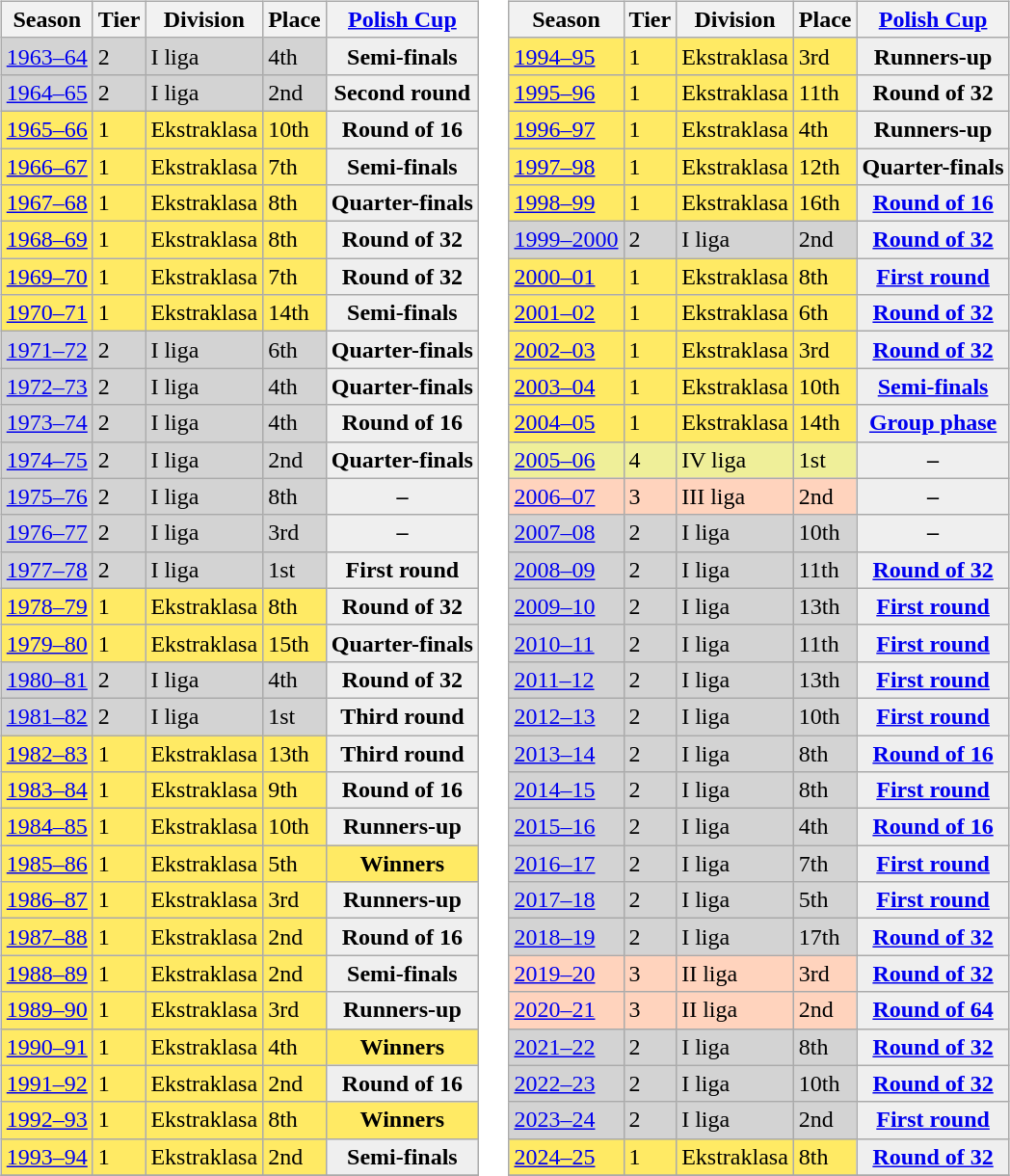<table>
<tr>
<td valign="top" width=0%><br><table class="wikitable">
<tr style="background:#f0f6fa;">
<th>Season</th>
<th>Tier</th>
<th>Division</th>
<th>Place</th>
<th><a href='#'>Polish Cup</a></th>
</tr>
<tr>
<td style="background:#D3D3D3;"><a href='#'>1963–64</a></td>
<td style="background:#D3D3D3;">2</td>
<td style="background:#D3D3D3;">I liga</td>
<td style="background:#D3D3D3;">4th</td>
<th style="background:#efefef;">Semi-finals</th>
</tr>
<tr>
<td style="background:#D3D3D3;"><a href='#'>1964–65</a></td>
<td style="background:#D3D3D3;">2</td>
<td style="background:#D3D3D3;">I liga</td>
<td style="background:#D3D3D3;">2nd</td>
<th style="background:#efefef;">Second round</th>
</tr>
<tr>
<td style="background:#FFEA64;"><a href='#'>1965–66</a></td>
<td style="background:#FFEA64;">1</td>
<td style="background:#FFEA64;">Ekstraklasa</td>
<td style="background:#FFEA64;">10th</td>
<th style="background:#efefef;">Round of 16</th>
</tr>
<tr>
<td style="background:#FFEA64;"><a href='#'>1966–67</a></td>
<td style="background:#FFEA64;">1</td>
<td style="background:#FFEA64;">Ekstraklasa</td>
<td style="background:#FFEA64;">7th</td>
<th style="background:#efefef;">Semi-finals</th>
</tr>
<tr>
<td style="background:#FFEA64;"><a href='#'>1967–68</a></td>
<td style="background:#FFEA64;">1</td>
<td style="background:#FFEA64;">Ekstraklasa</td>
<td style="background:#FFEA64;">8th</td>
<th style="background:#efefef;">Quarter-finals</th>
</tr>
<tr>
<td style="background:#FFEA64;"><a href='#'>1968–69</a></td>
<td style="background:#FFEA64;">1</td>
<td style="background:#FFEA64;">Ekstraklasa</td>
<td style="background:#FFEA64;">8th</td>
<th style="background:#efefef;">Round of 32</th>
</tr>
<tr>
<td style="background:#FFEA64;"><a href='#'>1969–70</a></td>
<td style="background:#FFEA64;">1</td>
<td style="background:#FFEA64;">Ekstraklasa</td>
<td style="background:#FFEA64;">7th</td>
<th style="background:#efefef;">Round of 32</th>
</tr>
<tr>
<td style="background:#FFEA64;"><a href='#'>1970–71</a></td>
<td style="background:#FFEA64;">1</td>
<td style="background:#FFEA64;">Ekstraklasa</td>
<td style="background:#FFEA64;">14th</td>
<th style="background:#efefef;">Semi-finals</th>
</tr>
<tr>
<td style="background:#D3D3D3;"><a href='#'>1971–72</a></td>
<td style="background:#D3D3D3;">2</td>
<td style="background:#D3D3D3;">I liga</td>
<td style="background:#D3D3D3;">6th</td>
<th style="background:#efefef;">Quarter-finals</th>
</tr>
<tr>
<td style="background:#D3D3D3;"><a href='#'>1972–73</a></td>
<td style="background:#D3D3D3;">2</td>
<td style="background:#D3D3D3;">I liga</td>
<td style="background:#D3D3D3;">4th</td>
<th style="background:#efefef;">Quarter-finals</th>
</tr>
<tr>
<td style="background:#D3D3D3;"><a href='#'>1973–74</a></td>
<td style="background:#D3D3D3;">2</td>
<td style="background:#D3D3D3;">I liga</td>
<td style="background:#D3D3D3;">4th</td>
<th style="background:#efefef;">Round of 16</th>
</tr>
<tr>
<td style="background:#D3D3D3;"><a href='#'>1974–75</a></td>
<td style="background:#D3D3D3;">2</td>
<td style="background:#D3D3D3;">I liga</td>
<td style="background:#D3D3D3;">2nd</td>
<th style="background:#efefef;">Quarter-finals</th>
</tr>
<tr>
<td style="background:#D3D3D3;"><a href='#'>1975–76</a></td>
<td style="background:#D3D3D3;">2</td>
<td style="background:#D3D3D3;">I liga</td>
<td style="background:#D3D3D3;">8th</td>
<th style="background:#efefef;">–</th>
</tr>
<tr>
<td style="background:#D3D3D3;"><a href='#'>1976–77</a></td>
<td style="background:#D3D3D3;">2</td>
<td style="background:#D3D3D3;">I liga</td>
<td style="background:#D3D3D3;">3rd</td>
<th style="background:#efefef;">–</th>
</tr>
<tr>
<td style="background:#D3D3D3;"><a href='#'>1977–78</a></td>
<td style="background:#D3D3D3;">2</td>
<td style="background:#D3D3D3;">I liga</td>
<td style="background:#D3D3D3;">1st</td>
<th style="background:#efefef;">First round</th>
</tr>
<tr>
<td style="background:#FFEA64;"><a href='#'>1978–79</a></td>
<td style="background:#FFEA64;">1</td>
<td style="background:#FFEA64;">Ekstraklasa</td>
<td style="background:#FFEA64;">8th</td>
<th style="background:#efefef;">Round of 32</th>
</tr>
<tr>
<td style="background:#FFEA64;"><a href='#'>1979–80</a></td>
<td style="background:#FFEA64;">1</td>
<td style="background:#FFEA64;">Ekstraklasa</td>
<td style="background:#FFEA64;">15th</td>
<th style="background:#efefef;">Quarter-finals</th>
</tr>
<tr>
<td style="background:#D3D3D3;"><a href='#'>1980–81</a></td>
<td style="background:#D3D3D3;">2</td>
<td style="background:#D3D3D3;">I liga</td>
<td style="background:#D3D3D3;">4th</td>
<th style="background:#efefef;">Round of 32</th>
</tr>
<tr>
<td style="background:#D3D3D3;"><a href='#'>1981–82</a></td>
<td style="background:#D3D3D3;">2</td>
<td style="background:#D3D3D3;">I liga</td>
<td style="background:#D3D3D3;">1st</td>
<th style="background:#efefef;">Third round</th>
</tr>
<tr>
<td style="background:#FFEA64;"><a href='#'>1982–83</a></td>
<td style="background:#FFEA64;">1</td>
<td style="background:#FFEA64;">Ekstraklasa</td>
<td style="background:#FFEA64;">13th</td>
<th style="background:#efefef;">Third round</th>
</tr>
<tr>
<td style="background:#FFEA64;"><a href='#'>1983–84</a></td>
<td style="background:#FFEA64;">1</td>
<td style="background:#FFEA64;">Ekstraklasa</td>
<td style="background:#FFEA64;">9th</td>
<th style="background:#efefef;">Round of 16</th>
</tr>
<tr>
<td style="background:#FFEA64;"><a href='#'>1984–85</a></td>
<td style="background:#FFEA64;">1</td>
<td style="background:#FFEA64;">Ekstraklasa</td>
<td style="background:#FFEA64;">10th</td>
<th style="background:#efefef;">Runners-up</th>
</tr>
<tr>
<td style="background:#FFEA64;"><a href='#'>1985–86</a></td>
<td style="background:#FFEA64;">1</td>
<td style="background:#FFEA64;">Ekstraklasa</td>
<td style="background:#FFEA64;">5th</td>
<th style="background:#FFEA64;">Winners</th>
</tr>
<tr>
<td style="background:#FFEA64;"><a href='#'>1986–87</a></td>
<td style="background:#FFEA64;">1</td>
<td style="background:#FFEA64;">Ekstraklasa</td>
<td style="background:#FFEA64;">3rd</td>
<th style="background:#efefef;">Runners-up</th>
</tr>
<tr>
<td style="background:#FFEA64;"><a href='#'>1987–88</a></td>
<td style="background:#FFEA64;">1</td>
<td style="background:#FFEA64;">Ekstraklasa</td>
<td style="background:#FFEA64;">2nd</td>
<th style="background:#efefef;">Round of 16</th>
</tr>
<tr>
<td style="background:#FFEA64;"><a href='#'>1988–89</a></td>
<td style="background:#FFEA64;">1</td>
<td style="background:#FFEA64;">Ekstraklasa</td>
<td style="background:#FFEA64;">2nd</td>
<th style="background:#efefef;">Semi-finals</th>
</tr>
<tr>
<td style="background:#FFEA64;"><a href='#'>1989–90</a></td>
<td style="background:#FFEA64;">1</td>
<td style="background:#FFEA64;">Ekstraklasa</td>
<td style="background:#FFEA64;">3rd</td>
<th style="background:#efefef;">Runners-up</th>
</tr>
<tr>
<td style="background:#FFEA64;"><a href='#'>1990–91</a></td>
<td style="background:#FFEA64;">1</td>
<td style="background:#FFEA64;">Ekstraklasa</td>
<td style="background:#FFEA64;">4th</td>
<th style="background:#FFEA64;">Winners</th>
</tr>
<tr>
<td style="background:#FFEA64;"><a href='#'>1991–92</a></td>
<td style="background:#FFEA64;">1</td>
<td style="background:#FFEA64;">Ekstraklasa</td>
<td style="background:#FFEA64;">2nd</td>
<th style="background:#efefef;">Round of 16</th>
</tr>
<tr>
<td style="background:#FFEA64;"><a href='#'>1992–93</a></td>
<td style="background:#FFEA64;">1</td>
<td style="background:#FFEA64;">Ekstraklasa</td>
<td style="background:#FFEA64;">8th</td>
<th style="background:#FFEA64;">Winners</th>
</tr>
<tr>
<td style="background:#FFEA64;"><a href='#'>1993–94</a></td>
<td style="background:#FFEA64;">1</td>
<td style="background:#FFEA64;">Ekstraklasa</td>
<td style="background:#FFEA64;">2nd</td>
<th style="background:#efefef;">Semi-finals</th>
</tr>
<tr>
</tr>
</table>
</td>
<td style="vertical-align:top;"><br><table class="wikitable">
<tr style="background:#f0f6fa;">
<th>Season</th>
<th>Tier</th>
<th>Division</th>
<th>Place</th>
<th><a href='#'>Polish Cup</a></th>
</tr>
<tr>
<td style="background:#FFEA64;"><a href='#'>1994–95</a></td>
<td style="background:#FFEA64;">1</td>
<td style="background:#FFEA64;">Ekstraklasa</td>
<td style="background:#FFEA64;">3rd</td>
<th style="background:#efefef;">Runners-up</th>
</tr>
<tr>
<td style="background:#FFEA64;"><a href='#'>1995–96</a></td>
<td style="background:#FFEA64;">1</td>
<td style="background:#FFEA64;">Ekstraklasa</td>
<td style="background:#FFEA64;">11th</td>
<th style="background:#efefef;">Round of 32</th>
</tr>
<tr>
<td style="background:#FFEA64;"><a href='#'>1996–97</a></td>
<td style="background:#FFEA64;">1</td>
<td style="background:#FFEA64;">Ekstraklasa</td>
<td style="background:#FFEA64;">4th</td>
<th style="background:#efefef;">Runners-up</th>
</tr>
<tr>
<td style="background:#FFEA64;"><a href='#'>1997–98</a></td>
<td style="background:#FFEA64;">1</td>
<td style="background:#FFEA64;">Ekstraklasa</td>
<td style="background:#FFEA64;">12th</td>
<th style="background:#efefef;">Quarter-finals</th>
</tr>
<tr>
<td style="background:#FFEA64;"><a href='#'>1998–99</a></td>
<td style="background:#FFEA64;">1</td>
<td style="background:#FFEA64;">Ekstraklasa</td>
<td style="background:#FFEA64;">16th</td>
<th style="background:#efefef;"><a href='#'>Round of 16</a></th>
</tr>
<tr>
<td style="background:#D3D3D3;"><a href='#'>1999–2000</a></td>
<td style="background:#D3D3D3;">2</td>
<td style="background:#D3D3D3;">I liga</td>
<td style="background:#D3D3D3;">2nd</td>
<th style="background:#efefef;"><a href='#'>Round of 32</a></th>
</tr>
<tr>
<td style="background:#FFEA64;"><a href='#'>2000–01</a></td>
<td style="background:#FFEA64;">1</td>
<td style="background:#FFEA64;">Ekstraklasa</td>
<td style="background:#FFEA64;">8th</td>
<th style="background:#efefef;"><a href='#'>First round</a></th>
</tr>
<tr>
<td style="background:#FFEA64;"><a href='#'>2001–02</a></td>
<td style="background:#FFEA64;">1</td>
<td style="background:#FFEA64;">Ekstraklasa</td>
<td style="background:#FFEA64;">6th</td>
<th style="background:#efefef;"><a href='#'>Round of 32</a></th>
</tr>
<tr>
<td style="background:#FFEA64;"><a href='#'>2002–03</a></td>
<td style="background:#FFEA64;">1</td>
<td style="background:#FFEA64;">Ekstraklasa</td>
<td style="background:#FFEA64;">3rd</td>
<th style="background:#efefef;"><a href='#'>Round of 32</a></th>
</tr>
<tr>
<td style="background:#FFEA64;"><a href='#'>2003–04</a></td>
<td style="background:#FFEA64;">1</td>
<td style="background:#FFEA64;">Ekstraklasa</td>
<td style="background:#FFEA64;">10th</td>
<th style="background:#efefef;"><a href='#'>Semi-finals</a></th>
</tr>
<tr>
<td style="background:#FFEA64;"><a href='#'>2004–05</a></td>
<td style="background:#FFEA64;">1</td>
<td style="background:#FFEA64;">Ekstraklasa</td>
<td style="background:#FFEA64;">14th</td>
<th style="background:#efefef;"><a href='#'>Group phase</a></th>
</tr>
<tr>
<td style="background:#EFEF99;"><a href='#'>2005–06</a></td>
<td style="background:#EFEF99;">4</td>
<td style="background:#EFEF99;">IV liga</td>
<td style="background:#EFEF99;">1st</td>
<th style="background:#efefef;">–</th>
</tr>
<tr>
<td style="background:#FFD3BD;"><a href='#'>2006–07</a></td>
<td style="background:#FFD3BD;">3</td>
<td style="background:#FFD3BD;">III liga</td>
<td style="background:#FFD3BD;">2nd</td>
<th style="background:#efefef;">–</th>
</tr>
<tr>
<td style="background:#D3D3D3;"><a href='#'>2007–08</a></td>
<td style="background:#D3D3D3;">2</td>
<td style="background:#D3D3D3;">I liga</td>
<td style="background:#D3D3D3;">10th</td>
<th style="background:#efefef;">–</th>
</tr>
<tr>
<td style="background:#D3D3D3;"><a href='#'>2008–09</a></td>
<td style="background:#D3D3D3;">2</td>
<td style="background:#D3D3D3;">I liga</td>
<td style="background:#D3D3D3;">11th</td>
<th style="background:#efefef;"><a href='#'>Round of 32</a></th>
</tr>
<tr>
<td style="background:#D3D3D3;"><a href='#'>2009–10</a></td>
<td style="background:#D3D3D3;">2</td>
<td style="background:#D3D3D3;">I liga</td>
<td style="background:#D3D3D3;">13th</td>
<th style="background:#efefef;"><a href='#'>First round</a></th>
</tr>
<tr>
<td style="background:#D3D3D3;"><a href='#'>2010–11</a></td>
<td style="background:#D3D3D3;">2</td>
<td style="background:#D3D3D3;">I liga</td>
<td style="background:#D3D3D3;">11th</td>
<th style="background:#efefef;"><a href='#'>First round</a></th>
</tr>
<tr>
<td style="background:#D3D3D3;"><a href='#'>2011–12</a></td>
<td style="background:#D3D3D3;">2</td>
<td style="background:#D3D3D3;">I liga</td>
<td style="background:#D3D3D3;">13th</td>
<th style="background:#efefef;"><a href='#'>First round</a></th>
</tr>
<tr>
<td style="background:#D3D3D3;"><a href='#'>2012–13</a></td>
<td style="background:#D3D3D3;">2</td>
<td style="background:#D3D3D3;">I liga</td>
<td style="background:#D3D3D3;">10th</td>
<th style="background:#efefef;"><a href='#'>First round</a></th>
</tr>
<tr>
<td style="background:#D3D3D3;"><a href='#'>2013–14</a></td>
<td style="background:#D3D3D3;">2</td>
<td style="background:#D3D3D3;">I liga</td>
<td style="background:#D3D3D3;">8th</td>
<th style="background:#efefef;"><a href='#'>Round of 16</a></th>
</tr>
<tr>
<td style="background:#D3D3D3;"><a href='#'>2014–15</a></td>
<td style="background:#D3D3D3;">2</td>
<td style="background:#D3D3D3;">I liga</td>
<td style="background:#D3D3D3;">8th</td>
<th style="background:#efefef;"><a href='#'>First round</a></th>
</tr>
<tr>
<td style="background:#D3D3D3;"><a href='#'>2015–16</a></td>
<td style="background:#D3D3D3;">2</td>
<td style="background:#D3D3D3;">I liga</td>
<td style="background:#D3D3D3;">4th</td>
<th style="background:#efefef;"><a href='#'>Round of 16</a></th>
</tr>
<tr>
<td style="background:#D3D3D3;"><a href='#'>2016–17</a></td>
<td style="background:#D3D3D3;">2</td>
<td style="background:#D3D3D3;">I liga</td>
<td style="background:#D3D3D3;">7th</td>
<th style="background:#efefef;"><a href='#'>First round</a></th>
</tr>
<tr>
<td style="background:#D3D3D3;"><a href='#'>2017–18</a></td>
<td style="background:#D3D3D3;">2</td>
<td style="background:#D3D3D3;">I liga</td>
<td style="background:#D3D3D3;">5th</td>
<th style="background:#efefef;"><a href='#'>First round</a></th>
</tr>
<tr>
<td style="background:#D3D3D3;"><a href='#'>2018–19</a></td>
<td style="background:#D3D3D3;">2</td>
<td style="background:#D3D3D3;">I liga</td>
<td style="background:#D3D3D3;">17th</td>
<th style="background:#efefef;"><a href='#'>Round of 32</a></th>
</tr>
<tr>
<td style="background:#FFD3BD;"><a href='#'>2019–20</a></td>
<td style="background:#FFD3BD;">3</td>
<td style="background:#FFD3BD;">II liga</td>
<td style="background:#FFD3BD;">3rd</td>
<th style="background:#efefef;"><a href='#'>Round of 32</a></th>
</tr>
<tr>
<td style="background:#FFD3BD;"><a href='#'>2020–21</a></td>
<td style="background:#FFD3BD;">3</td>
<td style="background:#FFD3BD;">II liga</td>
<td style="background:#FFD3BD;">2nd</td>
<th style="background:#efefef;"><a href='#'>Round of 64</a></th>
</tr>
<tr>
<td style="background:#D3D3D3;"><a href='#'>2021–22</a></td>
<td style="background:#D3D3D3;">2</td>
<td style="background:#D3D3D3;">I liga</td>
<td style="background:#D3D3D3;">8th</td>
<th style="background:#efefef;"><a href='#'>Round of 32</a></th>
</tr>
<tr>
<td style="background:#D3D3D3;"><a href='#'>2022–23</a></td>
<td style="background:#D3D3D3;">2</td>
<td style="background:#D3D3D3;">I liga</td>
<td style="background:#D3D3D3;">10th</td>
<th style="background:#efefef;"><a href='#'>Round of 32</a></th>
</tr>
<tr>
<td style="background:#D3D3D3;"><a href='#'>2023–24</a></td>
<td style="background:#D3D3D3;">2</td>
<td style="background:#D3D3D3;">I liga</td>
<td style="background:#D3D3D3;">2nd</td>
<th style="background:#efefef;"><a href='#'>First round</a></th>
</tr>
<tr>
<td style="background:#FFEA64;"><a href='#'>2024–25</a></td>
<td style="background:#FFEA64;">1</td>
<td style="background:#FFEA64;">Ekstraklasa</td>
<td style="background:#FFEA64;">8th</td>
<th style="background:#efefef;"><a href='#'>Round of 32</a></th>
</tr>
<tr>
</tr>
</table>
</td>
</tr>
</table>
